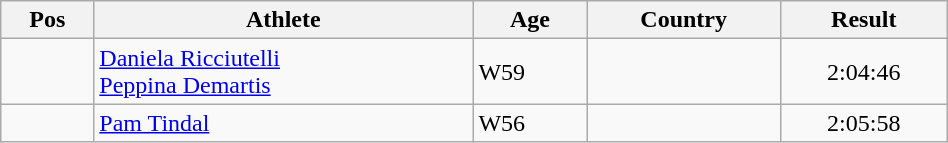<table class="wikitable"  style="text-align:center; width:50%;">
<tr>
<th>Pos</th>
<th>Athlete</th>
<th>Age</th>
<th>Country</th>
<th>Result</th>
</tr>
<tr>
<td align=center></td>
<td align=left><a href='#'>Daniela Ricciutelli</a><br><a href='#'>Peppina Demartis</a></td>
<td align=left>W59</td>
<td align=left></td>
<td>2:04:46</td>
</tr>
<tr>
<td align=center></td>
<td align=left><a href='#'>Pam Tindal</a></td>
<td align=left>W56</td>
<td align=left></td>
<td>2:05:58</td>
</tr>
</table>
